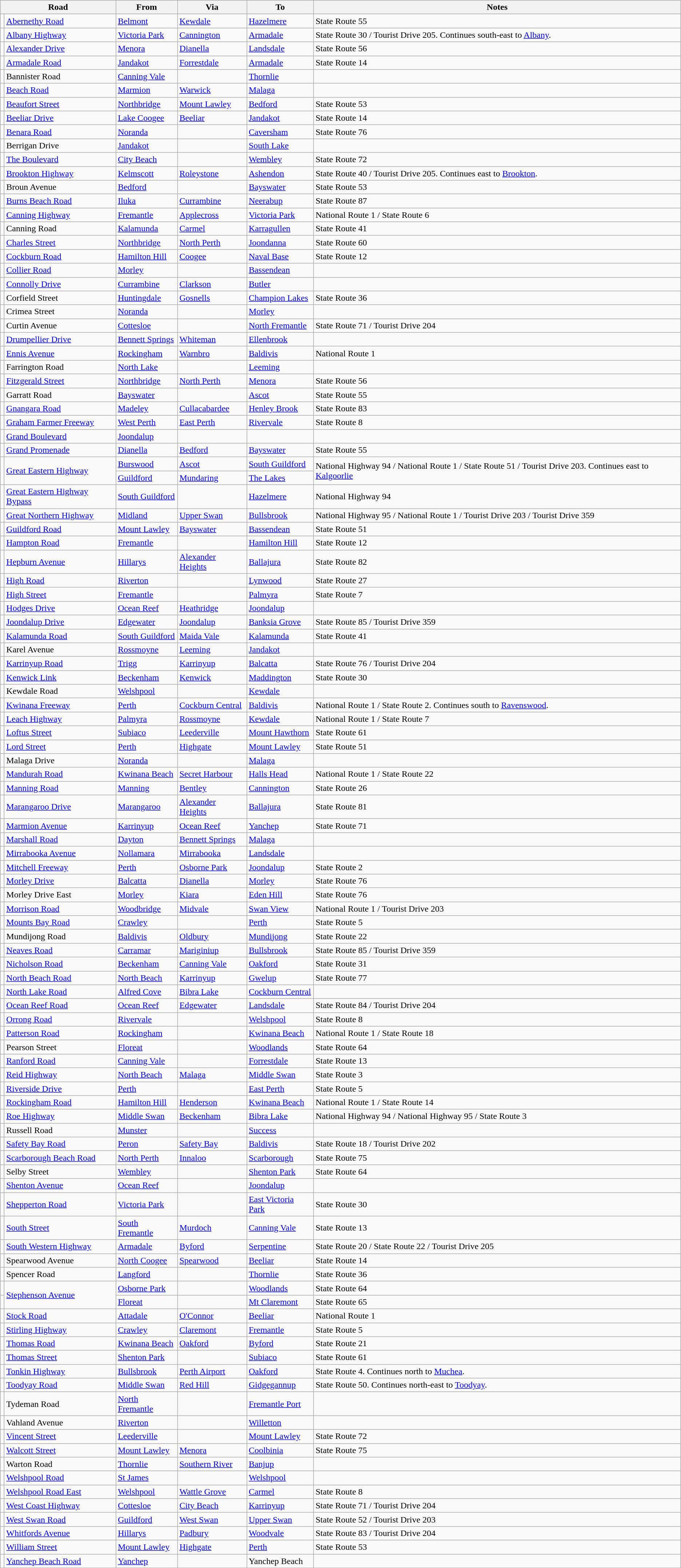<table class="wikitable">
<tr>
<th scope="col" colspan=2>Road</th>
<th scope="col">From</th>
<th scope="col">Via</th>
<th scope="col">To</th>
<th scope="col">Notes</th>
</tr>
<tr>
<td style="text-align:center"></td>
<td><a href='#'>Abernethy Road</a></td>
<td><a href='#'>Belmont</a></td>
<td><a href='#'>Kewdale</a></td>
<td><a href='#'>Hazelmere</a></td>
<td>State Route 55</td>
</tr>
<tr>
<td style="text-align:center"></td>
<td><a href='#'>Albany Highway</a></td>
<td><a href='#'>Victoria Park</a></td>
<td><a href='#'>Cannington</a></td>
<td><a href='#'>Armadale</a></td>
<td>State Route 30 / Tourist Drive 205. Continues south-east to <a href='#'>Albany</a>.</td>
</tr>
<tr>
<td style="text-align:center"></td>
<td><a href='#'>Alexander Drive</a></td>
<td><a href='#'>Menora</a></td>
<td><a href='#'>Dianella</a></td>
<td><a href='#'>Landsdale</a></td>
<td>State Route 56</td>
</tr>
<tr>
<td style="text-align:center"></td>
<td><a href='#'>Armadale Road</a></td>
<td><a href='#'>Jandakot</a></td>
<td><a href='#'>Forrestdale</a></td>
<td><a href='#'>Armadale</a></td>
<td>State Route 14</td>
</tr>
<tr>
<td></td>
<td>Bannister Road</td>
<td><a href='#'>Canning Vale</a></td>
<td></td>
<td><a href='#'>Thornlie</a></td>
<td></td>
</tr>
<tr>
<td></td>
<td><a href='#'>Beach Road</a></td>
<td><a href='#'>Marmion</a></td>
<td><a href='#'>Warwick</a></td>
<td><a href='#'>Malaga</a></td>
<td></td>
</tr>
<tr>
<td style="text-align:center"></td>
<td><a href='#'>Beaufort Street</a></td>
<td><a href='#'>Northbridge</a></td>
<td><a href='#'>Mount Lawley</a></td>
<td><a href='#'>Bedford</a></td>
<td>State Route 53</td>
</tr>
<tr>
<td style="text-align:center"></td>
<td><a href='#'>Beeliar Drive</a></td>
<td><a href='#'>Lake Coogee</a></td>
<td><a href='#'>Beeliar</a></td>
<td><a href='#'>Jandakot</a></td>
<td>State Route 14</td>
</tr>
<tr>
<td style="text-align:center"></td>
<td><a href='#'>Benara Road</a></td>
<td><a href='#'>Noranda</a></td>
<td></td>
<td><a href='#'>Caversham</a></td>
<td>State Route 76</td>
</tr>
<tr>
<td></td>
<td>Berrigan Drive</td>
<td><a href='#'>Jandakot</a></td>
<td></td>
<td><a href='#'>South Lake</a></td>
<td></td>
</tr>
<tr>
<td style="text-align:center"></td>
<td><a href='#'>The Boulevard</a></td>
<td><a href='#'>City Beach</a></td>
<td></td>
<td><a href='#'>Wembley</a></td>
<td>State Route 72</td>
</tr>
<tr>
<td style="text-align:center"></td>
<td><a href='#'>Brookton Highway</a></td>
<td><a href='#'>Kelmscott</a></td>
<td><a href='#'>Roleystone</a></td>
<td><a href='#'>Ashendon</a></td>
<td>State Route 40 / Tourist Drive 205. Continues east to <a href='#'>Brookton</a>.</td>
</tr>
<tr>
<td style="text-align:center"></td>
<td>Broun Avenue</td>
<td><a href='#'>Bedford</a></td>
<td></td>
<td><a href='#'>Bayswater</a></td>
<td>State Route 53</td>
</tr>
<tr>
<td style="text-align:center"></td>
<td><a href='#'>Burns Beach Road</a></td>
<td><a href='#'>Iluka</a></td>
<td><a href='#'>Currambine</a></td>
<td><a href='#'>Neerabup</a></td>
<td>State Route 87</td>
</tr>
<tr>
<td style="text-align:center"></td>
<td><a href='#'>Canning Highway</a></td>
<td><a href='#'>Fremantle</a></td>
<td><a href='#'>Applecross</a></td>
<td><a href='#'>Victoria Park</a></td>
<td>National Route 1 / State Route 6</td>
</tr>
<tr>
<td style="text-align:center"></td>
<td>Canning Road</td>
<td><a href='#'>Kalamunda</a></td>
<td><a href='#'>Carmel</a></td>
<td><a href='#'>Karragullen</a></td>
<td>State Route 41</td>
</tr>
<tr>
<td style="text-align:center"></td>
<td><a href='#'>Charles Street</a></td>
<td><a href='#'>Northbridge</a></td>
<td><a href='#'>North Perth</a></td>
<td><a href='#'>Joondanna</a></td>
<td>State Route 60</td>
</tr>
<tr>
<td style="text-align:center"></td>
<td><a href='#'>Cockburn Road</a></td>
<td><a href='#'>Hamilton Hill</a></td>
<td><a href='#'>Coogee</a></td>
<td><a href='#'>Naval Base</a></td>
<td>State Route 12</td>
</tr>
<tr>
<td></td>
<td><a href='#'>Collier Road</a></td>
<td><a href='#'>Morley</a></td>
<td></td>
<td><a href='#'>Bassendean</a></td>
<td></td>
</tr>
<tr>
<td></td>
<td><a href='#'>Connolly Drive</a></td>
<td><a href='#'>Currambine</a></td>
<td><a href='#'>Clarkson</a></td>
<td><a href='#'>Butler</a></td>
<td></td>
</tr>
<tr>
<td style="text-align:center"></td>
<td>Corfield Street</td>
<td><a href='#'>Huntingdale</a></td>
<td><a href='#'>Gosnells</a></td>
<td><a href='#'>Champion Lakes</a></td>
<td>State Route 36</td>
</tr>
<tr>
<td></td>
<td>Crimea Street</td>
<td><a href='#'>Noranda</a></td>
<td></td>
<td><a href='#'>Morley</a></td>
<td></td>
</tr>
<tr>
<td style="text-align:center"></td>
<td>Curtin Avenue</td>
<td><a href='#'>Cottesloe</a></td>
<td></td>
<td><a href='#'>North Fremantle</a></td>
<td>State Route 71 / Tourist Drive 204</td>
</tr>
<tr>
<td style="text-align:center"></td>
<td><a href='#'>Drumpellier Drive</a></td>
<td><a href='#'>Bennett Springs</a></td>
<td><a href='#'>Whiteman</a></td>
<td><a href='#'>Ellenbrook</a></td>
<td></td>
</tr>
<tr>
<td style="text-align:center"></td>
<td><a href='#'>Ennis Avenue</a></td>
<td><a href='#'>Rockingham</a></td>
<td><a href='#'>Warnbro</a></td>
<td><a href='#'>Baldivis</a></td>
<td>National Route 1</td>
</tr>
<tr>
<td></td>
<td>Farrington Road</td>
<td><a href='#'>North Lake</a></td>
<td></td>
<td><a href='#'>Leeming</a></td>
<td></td>
</tr>
<tr>
<td style="text-align:center"></td>
<td><a href='#'>Fitzgerald Street</a></td>
<td><a href='#'>Northbridge</a></td>
<td><a href='#'>North Perth</a></td>
<td><a href='#'>Menora</a></td>
<td>State Route 56</td>
</tr>
<tr>
<td style="text-align:center"></td>
<td>Garratt Road</td>
<td><a href='#'>Bayswater</a></td>
<td></td>
<td><a href='#'>Ascot</a></td>
<td>State Route 55</td>
</tr>
<tr>
<td style="text-align:center"></td>
<td><a href='#'>Gnangara Road</a></td>
<td><a href='#'>Madeley</a></td>
<td><a href='#'>Cullacabardee</a></td>
<td><a href='#'>Henley Brook</a></td>
<td>State Route 83</td>
</tr>
<tr>
<td style="text-align:center"></td>
<td><a href='#'>Graham Farmer Freeway</a></td>
<td><a href='#'>West Perth</a></td>
<td><a href='#'>East Perth</a></td>
<td><a href='#'>Rivervale</a></td>
<td>State Route 8</td>
</tr>
<tr>
<td></td>
<td><a href='#'>Grand Boulevard</a></td>
<td><a href='#'>Joondalup</a></td>
<td></td>
<td></td>
<td></td>
</tr>
<tr>
<td style="text-align:center"></td>
<td><a href='#'>Grand Promenade</a></td>
<td><a href='#'>Dianella</a></td>
<td><a href='#'>Bedford</a></td>
<td><a href='#'>Bayswater</a></td>
<td>State Route 55</td>
</tr>
<tr>
<td style="text-align:center" rowspan=2></td>
<td rowspan=2><a href='#'>Great Eastern Highway</a></td>
<td><a href='#'>Burswood</a></td>
<td><a href='#'>Ascot</a></td>
<td><a href='#'>South Guildford</a></td>
<td rowspan=2>National Highway 94 / National Route 1 / State Route 51 / Tourist Drive 203. Continues east to <a href='#'>Kalgoorlie</a></td>
</tr>
<tr>
<td><a href='#'>Guildford</a></td>
<td><a href='#'>Mundaring</a></td>
<td><a href='#'>The Lakes</a></td>
</tr>
<tr>
<td style="text-align:center"></td>
<td><a href='#'>Great Eastern Highway Bypass</a></td>
<td><a href='#'>South Guildford</a></td>
<td></td>
<td><a href='#'>Hazelmere</a></td>
<td>National Highway 94</td>
</tr>
<tr>
<td style="text-align:center"></td>
<td><a href='#'>Great Northern Highway</a></td>
<td><a href='#'>Midland</a></td>
<td><a href='#'>Upper Swan</a></td>
<td><a href='#'>Bullsbrook</a></td>
<td>National Highway 95 / National Route 1 / Tourist Drive 203 / Tourist Drive 359</td>
</tr>
<tr>
<td style="text-align:center"></td>
<td><a href='#'>Guildford Road</a></td>
<td><a href='#'>Mount Lawley</a></td>
<td><a href='#'>Bayswater</a></td>
<td><a href='#'>Bassendean</a></td>
<td>State Route 51</td>
</tr>
<tr>
<td style="text-align:center"></td>
<td><a href='#'>Hampton Road</a></td>
<td><a href='#'>Fremantle</a></td>
<td></td>
<td><a href='#'>Hamilton Hill</a></td>
<td>State Route 12</td>
</tr>
<tr>
<td style="text-align:center"></td>
<td><a href='#'>Hepburn Avenue</a></td>
<td><a href='#'>Hillarys</a></td>
<td><a href='#'>Alexander Heights</a></td>
<td><a href='#'>Ballajura</a></td>
<td>State Route 82</td>
</tr>
<tr>
<td style="text-align:center"></td>
<td><a href='#'>High Road</a></td>
<td><a href='#'>Riverton</a></td>
<td></td>
<td><a href='#'>Lynwood</a></td>
<td>State Route 27</td>
</tr>
<tr>
<td style="text-align:center"></td>
<td><a href='#'>High Street</a></td>
<td><a href='#'>Fremantle</a></td>
<td></td>
<td><a href='#'>Palmyra</a></td>
<td>State Route 7</td>
</tr>
<tr>
<td></td>
<td><a href='#'>Hodges Drive</a></td>
<td><a href='#'>Ocean Reef</a></td>
<td><a href='#'>Heathridge</a></td>
<td><a href='#'>Joondalup</a></td>
<td></td>
</tr>
<tr>
<td style="text-align:center"></td>
<td><a href='#'>Joondalup Drive</a></td>
<td><a href='#'>Edgewater</a></td>
<td><a href='#'>Joondalup</a></td>
<td><a href='#'>Banksia Grove</a></td>
<td>State Route 85 / Tourist Drive 359</td>
</tr>
<tr>
<td style="text-align:center"></td>
<td><a href='#'>Kalamunda Road</a></td>
<td><a href='#'>South Guildford</a></td>
<td><a href='#'>Maida Vale</a></td>
<td><a href='#'>Kalamunda</a></td>
<td>State Route 41</td>
</tr>
<tr>
<td></td>
<td>Karel Avenue</td>
<td><a href='#'>Rossmoyne</a></td>
<td><a href='#'>Leeming</a></td>
<td><a href='#'>Jandakot</a></td>
<td></td>
</tr>
<tr>
<td style="text-align:center"></td>
<td><a href='#'>Karrinyup Road</a></td>
<td><a href='#'>Trigg</a></td>
<td><a href='#'>Karrinyup</a></td>
<td><a href='#'>Balcatta</a></td>
<td>State Route 76 / Tourist Drive 204</td>
</tr>
<tr>
<td style="text-align:center"></td>
<td><a href='#'>Kenwick Link</a></td>
<td><a href='#'>Beckenham</a></td>
<td><a href='#'>Kenwick</a></td>
<td><a href='#'>Maddington</a></td>
<td>State Route 30</td>
</tr>
<tr>
<td></td>
<td>Kewdale Road</td>
<td><a href='#'>Welshpool</a></td>
<td></td>
<td><a href='#'>Kewdale</a></td>
<td></td>
</tr>
<tr>
<td style="text-align:center"></td>
<td><a href='#'>Kwinana Freeway</a></td>
<td><a href='#'>Perth</a></td>
<td><a href='#'>Cockburn Central</a></td>
<td><a href='#'>Baldivis</a></td>
<td>National Route 1 / State Route 2. Continues south to <a href='#'>Ravenswood</a>.</td>
</tr>
<tr>
<td style="text-align:center"></td>
<td><a href='#'>Leach Highway</a></td>
<td><a href='#'>Palmyra</a></td>
<td><a href='#'>Rossmoyne</a></td>
<td><a href='#'>Kewdale</a></td>
<td>National Route 1 / State Route 7</td>
</tr>
<tr>
<td style="text-align:center"></td>
<td><a href='#'>Loftus Street</a></td>
<td><a href='#'>Subiaco</a></td>
<td><a href='#'>Leederville</a></td>
<td><a href='#'>Mount Hawthorn</a></td>
<td>State Route 61</td>
</tr>
<tr>
<td style="text-align:center"></td>
<td><a href='#'>Lord Street</a></td>
<td><a href='#'>Perth</a></td>
<td><a href='#'>Highgate</a></td>
<td><a href='#'>Mount Lawley</a></td>
<td>State Route 51</td>
</tr>
<tr>
<td></td>
<td>Malaga Drive</td>
<td><a href='#'>Noranda</a></td>
<td></td>
<td><a href='#'>Malaga</a></td>
<td></td>
</tr>
<tr>
<td style="text-align:center"></td>
<td><a href='#'>Mandurah Road</a></td>
<td><a href='#'>Kwinana Beach</a></td>
<td><a href='#'>Secret Harbour</a></td>
<td><a href='#'>Halls Head</a></td>
<td>National Route 1 / State Route 22</td>
</tr>
<tr>
<td style="text-align:center"></td>
<td><a href='#'>Manning Road</a></td>
<td><a href='#'>Manning</a></td>
<td><a href='#'>Bentley</a></td>
<td><a href='#'>Cannington</a></td>
<td>State Route 26</td>
</tr>
<tr>
<td style="text-align:center"></td>
<td><a href='#'>Marangaroo Drive</a></td>
<td><a href='#'>Marangaroo</a></td>
<td><a href='#'>Alexander Heights</a></td>
<td><a href='#'>Ballajura</a></td>
<td>State Route 81</td>
</tr>
<tr>
<td style="text-align:center"></td>
<td><a href='#'>Marmion Avenue</a></td>
<td><a href='#'>Karrinyup</a></td>
<td><a href='#'>Ocean Reef</a></td>
<td><a href='#'>Yanchep</a></td>
<td>State Route 71</td>
</tr>
<tr>
<td></td>
<td><a href='#'>Marshall Road</a></td>
<td><a href='#'>Dayton</a></td>
<td><a href='#'>Bennett Springs</a></td>
<td><a href='#'>Malaga</a></td>
<td></td>
</tr>
<tr>
<td></td>
<td><a href='#'>Mirrabooka Avenue</a></td>
<td><a href='#'>Nollamara</a></td>
<td><a href='#'>Mirrabooka</a></td>
<td><a href='#'>Landsdale</a></td>
<td></td>
</tr>
<tr>
<td style="text-align:center"></td>
<td><a href='#'>Mitchell Freeway</a></td>
<td><a href='#'>Perth</a></td>
<td><a href='#'>Osborne Park</a></td>
<td><a href='#'>Joondalup</a></td>
<td>State Route 2</td>
</tr>
<tr>
<td style="text-align:center"></td>
<td><a href='#'>Morley Drive</a></td>
<td><a href='#'>Balcatta</a></td>
<td><a href='#'>Dianella</a></td>
<td><a href='#'>Morley</a></td>
<td>State Route 76</td>
</tr>
<tr>
<td style="text-align:center"></td>
<td>Morley Drive East</td>
<td><a href='#'>Morley</a></td>
<td><a href='#'>Kiara</a></td>
<td><a href='#'>Eden Hill</a></td>
<td>State Route 76</td>
</tr>
<tr>
<td style="text-align:center"></td>
<td><a href='#'>Morrison Road</a></td>
<td><a href='#'>Woodbridge</a></td>
<td><a href='#'>Midvale</a></td>
<td><a href='#'>Swan View</a></td>
<td>National Route 1 / Tourist Drive 203</td>
</tr>
<tr>
<td style="text-align:center"></td>
<td><a href='#'>Mounts Bay Road</a></td>
<td><a href='#'>Crawley</a></td>
<td></td>
<td><a href='#'>Perth</a></td>
<td>State Route 5</td>
</tr>
<tr>
<td style="text-align:center"></td>
<td>Mundijong Road</td>
<td><a href='#'>Baldivis</a></td>
<td><a href='#'>Oldbury</a></td>
<td><a href='#'>Mundijong</a></td>
<td>State Route 22</td>
</tr>
<tr>
<td style="text-align:center"></td>
<td><a href='#'>Neaves Road</a></td>
<td><a href='#'>Carramar</a></td>
<td><a href='#'>Mariginiup</a></td>
<td><a href='#'>Bullsbrook</a></td>
<td>State Route 85 / Tourist Drive 359</td>
</tr>
<tr>
<td style="text-align:center"></td>
<td><a href='#'>Nicholson Road</a></td>
<td><a href='#'>Beckenham</a></td>
<td><a href='#'>Canning Vale</a></td>
<td><a href='#'>Oakford</a></td>
<td>State Route 31</td>
</tr>
<tr>
<td style="text-align:center"></td>
<td><a href='#'>North Beach Road</a></td>
<td><a href='#'>North Beach</a></td>
<td><a href='#'>Karrinyup</a></td>
<td><a href='#'>Gwelup</a></td>
<td>State Route 77</td>
</tr>
<tr>
<td style="text-align:center"></td>
<td><a href='#'>North Lake Road</a></td>
<td><a href='#'>Alfred Cove</a></td>
<td><a href='#'>Bibra Lake</a></td>
<td><a href='#'>Cockburn Central</a></td>
<td></td>
</tr>
<tr>
<td style="text-align:center"></td>
<td><a href='#'>Ocean Reef Road</a></td>
<td><a href='#'>Ocean Reef</a></td>
<td><a href='#'>Edgewater</a></td>
<td><a href='#'>Landsdale</a></td>
<td>State Route 84 / Tourist Drive 204</td>
</tr>
<tr>
<td style="text-align:center"></td>
<td><a href='#'>Orrong Road</a></td>
<td><a href='#'>Rivervale</a></td>
<td></td>
<td><a href='#'>Welshpool</a></td>
<td>State Route 8</td>
</tr>
<tr>
<td style="text-align:center"></td>
<td><a href='#'>Patterson Road</a></td>
<td><a href='#'>Rockingham</a></td>
<td></td>
<td><a href='#'>Kwinana Beach</a></td>
<td>National Route 1 / State Route 18</td>
</tr>
<tr>
<td style="text-align:center"></td>
<td>Pearson Street</td>
<td><a href='#'>Floreat</a></td>
<td></td>
<td><a href='#'>Woodlands</a></td>
<td>State Route 64</td>
</tr>
<tr>
<td style="text-align:center"></td>
<td><a href='#'>Ranford Road</a></td>
<td><a href='#'>Canning Vale</a></td>
<td></td>
<td><a href='#'>Forrestdale</a></td>
<td>State Route 13</td>
</tr>
<tr>
<td style="text-align:center"></td>
<td><a href='#'>Reid Highway</a></td>
<td><a href='#'>North Beach</a></td>
<td><a href='#'>Malaga</a></td>
<td><a href='#'>Middle Swan</a></td>
<td>State Route 3</td>
</tr>
<tr>
<td style="text-align:center"></td>
<td><a href='#'>Riverside Drive</a></td>
<td><a href='#'>Perth</a></td>
<td></td>
<td><a href='#'>East Perth</a></td>
<td>State Route 5</td>
</tr>
<tr>
<td style="text-align:center"></td>
<td><a href='#'>Rockingham Road</a></td>
<td><a href='#'>Hamilton Hill</a></td>
<td><a href='#'>Henderson</a></td>
<td><a href='#'>Kwinana Beach</a></td>
<td>National Route 1 / State Route 14</td>
</tr>
<tr>
<td style="text-align:center"></td>
<td><a href='#'>Roe Highway</a></td>
<td><a href='#'>Middle Swan</a></td>
<td><a href='#'>Beckenham</a></td>
<td><a href='#'>Bibra Lake</a></td>
<td>National Highway 94 / National Highway 95 / State Route 3</td>
</tr>
<tr>
<td></td>
<td>Russell Road</td>
<td><a href='#'>Munster</a></td>
<td></td>
<td><a href='#'>Success</a></td>
<td></td>
</tr>
<tr>
<td style="text-align:center"></td>
<td><a href='#'>Safety Bay Road</a></td>
<td><a href='#'>Peron</a></td>
<td><a href='#'>Safety Bay</a></td>
<td><a href='#'>Baldivis</a></td>
<td>State Route 18 / Tourist Drive 202</td>
</tr>
<tr>
<td style="text-align:center"></td>
<td><a href='#'>Scarborough Beach Road</a></td>
<td><a href='#'>North Perth</a></td>
<td><a href='#'>Innaloo</a></td>
<td><a href='#'>Scarborough</a></td>
<td>State Route 75</td>
</tr>
<tr>
<td style="text-align:center"></td>
<td>Selby Street</td>
<td><a href='#'>Wembley</a></td>
<td></td>
<td><a href='#'>Shenton Park</a></td>
<td>State Route 64</td>
</tr>
<tr>
<td></td>
<td><a href='#'>Shenton Avenue</a></td>
<td><a href='#'>Ocean Reef</a></td>
<td></td>
<td><a href='#'>Joondalup</a></td>
<td></td>
</tr>
<tr>
<td style="text-align:center"></td>
<td><a href='#'>Shepperton Road</a></td>
<td><a href='#'>Victoria Park</a></td>
<td></td>
<td><a href='#'>East Victoria Park</a></td>
<td>State Route 30</td>
</tr>
<tr>
<td style="text-align:center"></td>
<td><a href='#'>South Street</a></td>
<td><a href='#'>South Fremantle</a></td>
<td><a href='#'>Murdoch</a></td>
<td><a href='#'>Canning Vale</a></td>
<td>State Route 13</td>
</tr>
<tr>
<td style="text-align:center"></td>
<td><a href='#'>South Western Highway</a></td>
<td><a href='#'>Armadale</a></td>
<td><a href='#'>Byford</a></td>
<td><a href='#'>Serpentine</a></td>
<td>State Route 20 / State Route 22 / Tourist Drive 205</td>
</tr>
<tr>
<td style="text-align:center"></td>
<td>Spearwood Avenue</td>
<td><a href='#'>North Coogee</a></td>
<td><a href='#'>Spearwood</a></td>
<td><a href='#'>Beeliar</a></td>
<td>State Route 14</td>
</tr>
<tr>
<td style="text-align:center"></td>
<td>Spencer Road</td>
<td><a href='#'>Langford</a></td>
<td></td>
<td><a href='#'>Thornlie</a></td>
<td>State Route 36</td>
</tr>
<tr>
<td style="text-align:center"></td>
<td rowspan=2><a href='#'>Stephenson Avenue</a></td>
<td><a href='#'>Osborne Park</a></td>
<td></td>
<td><a href='#'>Woodlands</a></td>
<td>State Route 64</td>
</tr>
<tr>
<td style="text-align:center"></td>
<td><a href='#'>Floreat</a></td>
<td></td>
<td><a href='#'>Mt Claremont</a></td>
<td>State Route 65</td>
</tr>
<tr>
<td style="text-align:center"></td>
<td><a href='#'>Stock Road</a></td>
<td><a href='#'>Attadale</a></td>
<td><a href='#'>O'Connor</a></td>
<td><a href='#'>Beeliar</a></td>
<td>National Route 1</td>
</tr>
<tr>
<td style="text-align:center"></td>
<td><a href='#'>Stirling Highway</a></td>
<td><a href='#'>Crawley</a></td>
<td><a href='#'>Claremont</a></td>
<td><a href='#'>Fremantle</a></td>
<td>State Route 5</td>
</tr>
<tr>
<td style="text-align:center"></td>
<td><a href='#'>Thomas Road</a></td>
<td><a href='#'>Kwinana Beach</a></td>
<td><a href='#'>Oakford</a></td>
<td><a href='#'>Byford</a></td>
<td>State Route 21</td>
</tr>
<tr>
<td style="text-align:center"></td>
<td><a href='#'>Thomas Street</a></td>
<td><a href='#'>Shenton Park</a></td>
<td></td>
<td><a href='#'>Subiaco</a></td>
<td>State Route 61</td>
</tr>
<tr>
<td style="text-align:center"></td>
<td><a href='#'>Tonkin Highway</a></td>
<td><a href='#'>Bullsbrook</a></td>
<td><a href='#'>Perth Airport</a></td>
<td><a href='#'>Oakford</a></td>
<td>State Route 4. Continues north to <a href='#'>Muchea</a>.</td>
</tr>
<tr>
<td style="text-align:center"></td>
<td><a href='#'>Toodyay Road</a></td>
<td><a href='#'>Middle Swan</a></td>
<td><a href='#'>Red Hill</a></td>
<td><a href='#'>Gidgegannup</a></td>
<td>State Route 50. Continues north-east to <a href='#'>Toodyay</a>.</td>
</tr>
<tr>
<td></td>
<td>Tydeman Road</td>
<td><a href='#'>North Fremantle</a></td>
<td></td>
<td><a href='#'>Fremantle Port</a></td>
<td></td>
</tr>
<tr>
<td></td>
<td>Vahland Avenue</td>
<td><a href='#'>Riverton</a></td>
<td></td>
<td><a href='#'>Willetton</a></td>
<td></td>
</tr>
<tr>
<td style="text-align:center"></td>
<td><a href='#'>Vincent Street</a></td>
<td><a href='#'>Leederville</a></td>
<td></td>
<td><a href='#'>Mount Lawley</a></td>
<td>State Route 72</td>
</tr>
<tr>
<td style="text-align:center"></td>
<td><a href='#'>Walcott Street</a></td>
<td><a href='#'>Mount Lawley</a></td>
<td><a href='#'>Menora</a></td>
<td><a href='#'>Coolbinia</a></td>
<td>State Route 75</td>
</tr>
<tr>
<td></td>
<td>Warton Road</td>
<td><a href='#'>Thornlie</a></td>
<td><a href='#'>Southern River</a></td>
<td><a href='#'>Banjup</a></td>
<td></td>
</tr>
<tr>
<td></td>
<td><a href='#'>Welshpool Road</a></td>
<td><a href='#'>St James</a></td>
<td></td>
<td><a href='#'>Welshpool</a></td>
<td></td>
</tr>
<tr>
<td style="text-align:center"></td>
<td><a href='#'>Welshpool Road East</a></td>
<td><a href='#'>Welshpool</a></td>
<td><a href='#'>Wattle Grove</a></td>
<td><a href='#'>Carmel</a></td>
<td>State Route 8</td>
</tr>
<tr>
<td style="text-align:center"></td>
<td><a href='#'>West Coast Highway</a></td>
<td><a href='#'>Cottesloe</a></td>
<td><a href='#'>City Beach</a></td>
<td><a href='#'>Karrinyup</a></td>
<td>State Route 71 / Tourist Drive 204</td>
</tr>
<tr>
<td style="text-align:center"></td>
<td><a href='#'>West Swan Road</a></td>
<td><a href='#'>Guildford</a></td>
<td><a href='#'>West Swan</a></td>
<td><a href='#'>Upper Swan</a></td>
<td>State Route 52 / Tourist Drive 203</td>
</tr>
<tr>
<td style="text-align:center"></td>
<td><a href='#'>Whitfords Avenue</a></td>
<td><a href='#'>Hillarys</a></td>
<td><a href='#'>Padbury</a></td>
<td><a href='#'>Woodvale</a></td>
<td>State Route 83 / Tourist Drive 204</td>
</tr>
<tr>
<td style="text-align:center"></td>
<td><a href='#'>William Street</a></td>
<td><a href='#'>Mount Lawley</a></td>
<td><a href='#'>Highgate</a></td>
<td><a href='#'>Perth</a></td>
<td>State Route 53</td>
</tr>
<tr>
<td></td>
<td><a href='#'>Yanchep Beach Road</a></td>
<td><a href='#'>Yanchep</a></td>
<td></td>
<td Yanchep Beach, Western Australia>Yanchep Beach</td>
<td></td>
</tr>
</table>
